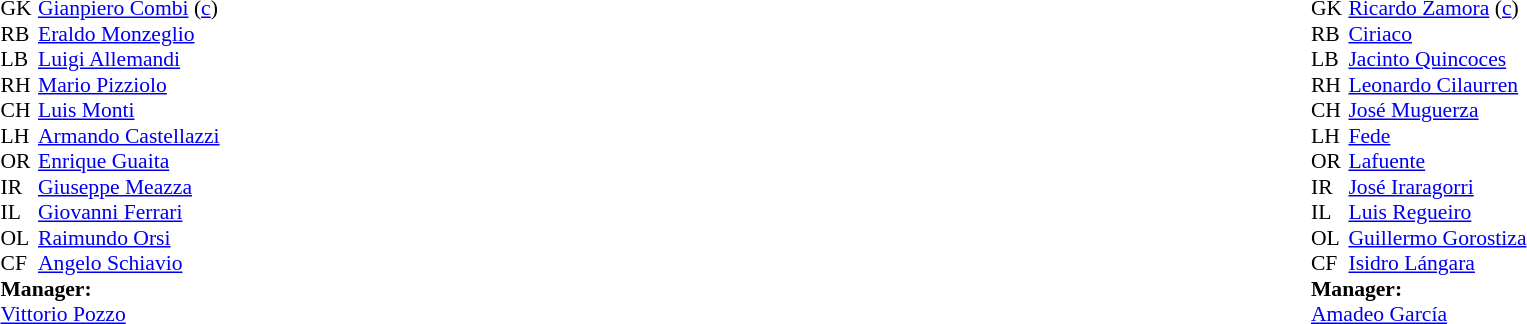<table width="100%">
<tr>
<td valign="top" width="50%"><br><table style="font-size: 90%" cellspacing="0" cellpadding="0">
<tr>
<td colspan="4"></td>
</tr>
<tr>
<th width="25"></th>
</tr>
<tr>
<td>GK</td>
<td><a href='#'>Gianpiero Combi</a> (<a href='#'>c</a>)</td>
</tr>
<tr>
<td>RB</td>
<td><a href='#'>Eraldo Monzeglio</a></td>
</tr>
<tr>
<td>LB</td>
<td><a href='#'>Luigi Allemandi</a></td>
</tr>
<tr>
<td>RH</td>
<td><a href='#'>Mario Pizziolo</a></td>
</tr>
<tr>
<td>CH</td>
<td><a href='#'>Luis Monti</a></td>
</tr>
<tr>
<td>LH</td>
<td><a href='#'>Armando Castellazzi</a></td>
</tr>
<tr>
<td>OR</td>
<td><a href='#'>Enrique Guaita</a></td>
</tr>
<tr>
<td>IR</td>
<td><a href='#'>Giuseppe Meazza</a></td>
</tr>
<tr>
<td>IL</td>
<td><a href='#'>Giovanni Ferrari</a></td>
</tr>
<tr>
<td>OL</td>
<td><a href='#'>Raimundo Orsi</a></td>
</tr>
<tr>
<td>CF</td>
<td><a href='#'>Angelo Schiavio</a></td>
</tr>
<tr>
<td colspan="4"><strong>Manager:</strong></td>
</tr>
<tr>
<td colspan="4"><a href='#'>Vittorio Pozzo</a></td>
</tr>
</table>
</td>
<td valign="top"></td>
<td valign="top" width="50%"><br><table style="font-size: 90%" cellspacing="0" cellpadding="0" align=center>
<tr>
<td colspan="4"></td>
</tr>
<tr>
<th width="25"></th>
</tr>
<tr>
<td>GK</td>
<td><a href='#'>Ricardo Zamora</a> (<a href='#'>c</a>)</td>
</tr>
<tr>
<td>RB</td>
<td><a href='#'>Ciriaco</a></td>
</tr>
<tr>
<td>LB</td>
<td><a href='#'>Jacinto Quincoces</a></td>
</tr>
<tr>
<td>RH</td>
<td><a href='#'>Leonardo Cilaurren</a></td>
</tr>
<tr>
<td>CH</td>
<td><a href='#'>José Muguerza</a></td>
</tr>
<tr>
<td>LH</td>
<td><a href='#'>Fede</a></td>
</tr>
<tr>
<td>OR</td>
<td><a href='#'>Lafuente</a></td>
</tr>
<tr>
<td>IR</td>
<td><a href='#'>José Iraragorri</a></td>
</tr>
<tr>
<td>IL</td>
<td><a href='#'>Luis Regueiro</a></td>
</tr>
<tr>
<td>OL</td>
<td><a href='#'>Guillermo Gorostiza</a></td>
</tr>
<tr>
<td>CF</td>
<td><a href='#'>Isidro Lángara</a></td>
</tr>
<tr>
<td colspan="4"><strong>Manager:</strong></td>
</tr>
<tr>
<td colspan="4"><a href='#'>Amadeo García</a></td>
</tr>
</table>
</td>
</tr>
</table>
